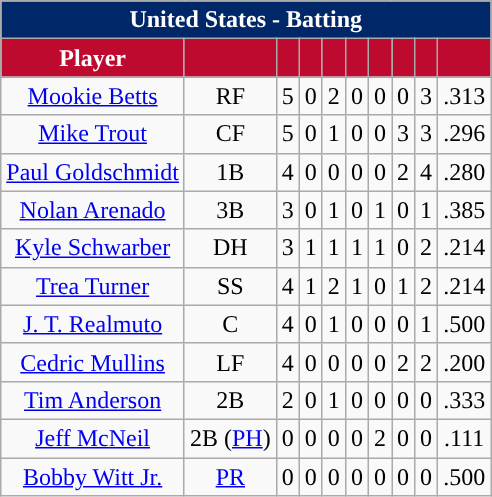<table class="wikitable sortable" style="text-align:center;">
<tr>
<th colspan=10 style="background: #002868; color: #FFFFFF;"> United States - Batting</th>
</tr>
<tr>
<th style="background-color: #BF0A30; color: #FFFFFF;">Player</th>
<th style="background-color: #BF0A30; color: #FFFFFF;"><a href='#'></a></th>
<th style="background-color: #BF0A30; color: #FFFFFF;"></th>
<th style="background-color: #BF0A30; color: #FFFFFF;"></th>
<th style="background-color: #BF0A30; color: #FFFFFF;"></th>
<th style="background-color: #BF0A30; color: #FFFFFF;"></th>
<th style="background-color: #BF0A30; color: #FFFFFF;"></th>
<th style="background-color: #BF0A30; color: #FFFFFF;"></th>
<th style="background-color: #BF0A30; color: #FFFFFF;"></th>
<th style="background-color: #BF0A30; color: #FFFFFF;"></th>
</tr>
<tr>
<td><a href='#'>Mookie Betts</a></td>
<td>RF</td>
<td>5</td>
<td>0</td>
<td>2</td>
<td>0</td>
<td>0</td>
<td>0</td>
<td>3</td>
<td>.313</td>
</tr>
<tr>
<td><a href='#'>Mike Trout</a></td>
<td>CF</td>
<td>5</td>
<td>0</td>
<td>1</td>
<td>0</td>
<td>0</td>
<td>3</td>
<td>3</td>
<td>.296</td>
</tr>
<tr>
<td><a href='#'>Paul Goldschmidt</a></td>
<td>1B</td>
<td>4</td>
<td>0</td>
<td>0</td>
<td>0</td>
<td>0</td>
<td>2</td>
<td>4</td>
<td>.280</td>
</tr>
<tr>
<td><a href='#'>Nolan Arenado</a></td>
<td>3B</td>
<td>3</td>
<td>0</td>
<td>1</td>
<td>0</td>
<td>1</td>
<td>0</td>
<td>1</td>
<td>.385</td>
</tr>
<tr>
<td><a href='#'>Kyle Schwarber</a></td>
<td>DH</td>
<td>3</td>
<td>1</td>
<td>1</td>
<td>1</td>
<td>1</td>
<td>0</td>
<td>2</td>
<td>.214</td>
</tr>
<tr>
<td><a href='#'>Trea Turner</a></td>
<td>SS</td>
<td>4</td>
<td>1</td>
<td>2</td>
<td>1</td>
<td>0</td>
<td>1</td>
<td>2</td>
<td>.214</td>
</tr>
<tr>
<td><a href='#'>J. T. Realmuto</a></td>
<td>C</td>
<td>4</td>
<td>0</td>
<td>1</td>
<td>0</td>
<td>0</td>
<td>0</td>
<td>1</td>
<td>.500</td>
</tr>
<tr>
<td><a href='#'>Cedric Mullins</a></td>
<td>LF</td>
<td>4</td>
<td>0</td>
<td>0</td>
<td>0</td>
<td>0</td>
<td>2</td>
<td>2</td>
<td>.200</td>
</tr>
<tr>
<td><a href='#'>Tim Anderson</a></td>
<td>2B</td>
<td>2</td>
<td>0</td>
<td>1</td>
<td>0</td>
<td>0</td>
<td>0</td>
<td>0</td>
<td>.333</td>
</tr>
<tr>
<td><a href='#'>Jeff McNeil</a></td>
<td>2B (<a href='#'>PH</a>)</td>
<td>0</td>
<td>0</td>
<td>0</td>
<td>0</td>
<td>2</td>
<td>0</td>
<td>0</td>
<td>.111</td>
</tr>
<tr>
<td><a href='#'>Bobby Witt Jr.</a></td>
<td><a href='#'>PR</a></td>
<td>0</td>
<td>0</td>
<td>0</td>
<td>0</td>
<td>0</td>
<td>0</td>
<td>0</td>
<td>.500</td>
</tr>
</table>
